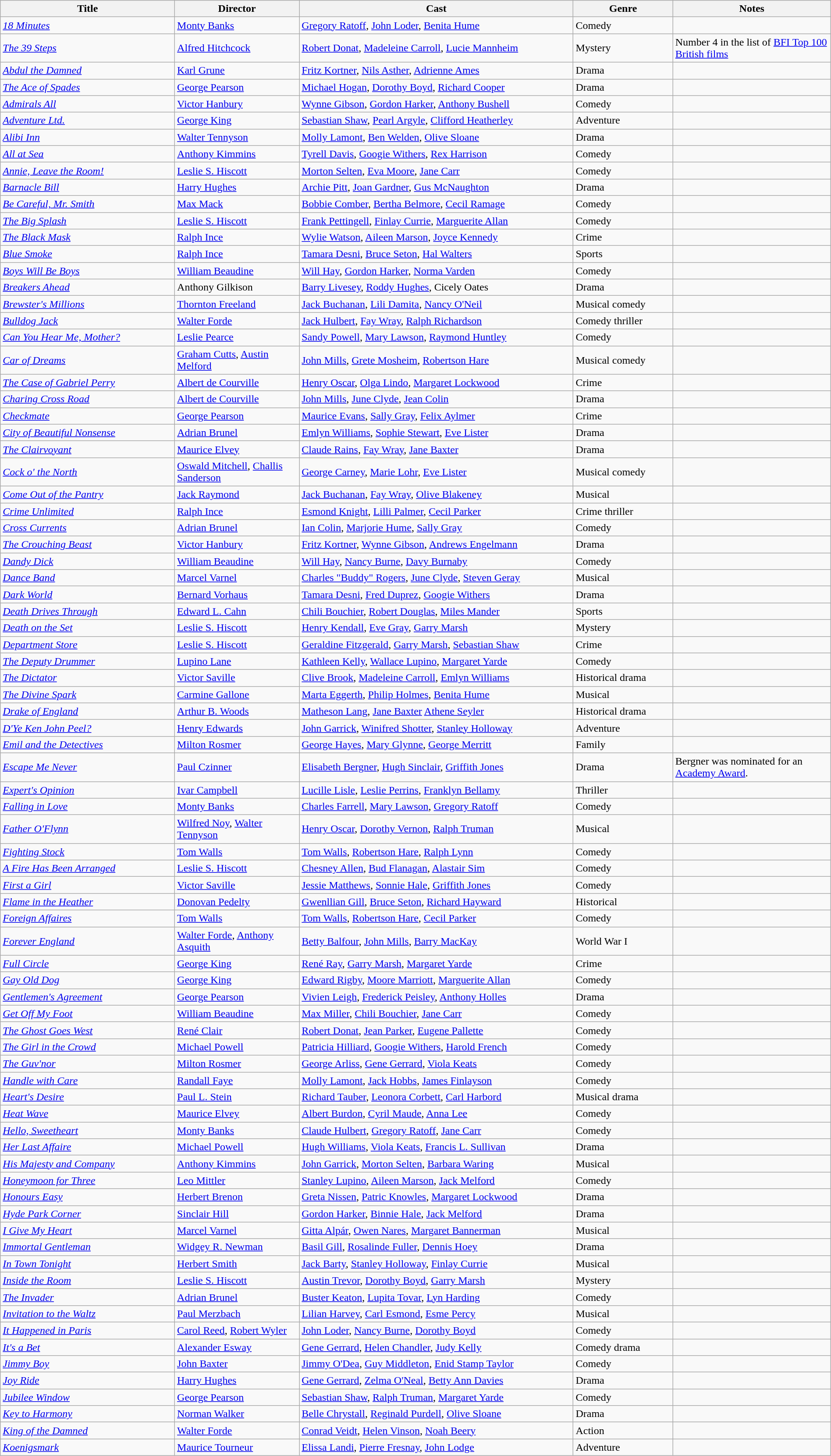<table class="wikitable" style="width:100%;">
<tr>
<th style="width:21%;">Title</th>
<th style="width:15%;">Director</th>
<th style="width:33%;">Cast</th>
<th style="width:12%;">Genre</th>
<th style="width:19%;">Notes</th>
</tr>
<tr>
<td><em><a href='#'>18 Minutes</a></em></td>
<td><a href='#'>Monty Banks</a></td>
<td><a href='#'>Gregory Ratoff</a>, <a href='#'>John Loder</a>, <a href='#'>Benita Hume</a></td>
<td>Comedy</td>
<td></td>
</tr>
<tr>
<td><em><a href='#'>The 39 Steps</a></em></td>
<td><a href='#'>Alfred Hitchcock</a></td>
<td><a href='#'>Robert Donat</a>, <a href='#'>Madeleine Carroll</a>, <a href='#'>Lucie Mannheim</a></td>
<td>Mystery</td>
<td>Number 4 in the list of <a href='#'>BFI Top 100 British films</a></td>
</tr>
<tr>
<td><em><a href='#'>Abdul the Damned</a></em></td>
<td><a href='#'>Karl Grune</a></td>
<td><a href='#'>Fritz Kortner</a>, <a href='#'>Nils Asther</a>, <a href='#'>Adrienne Ames</a></td>
<td>Drama</td>
<td></td>
</tr>
<tr>
<td><em><a href='#'>The Ace of Spades</a></em></td>
<td><a href='#'>George Pearson</a></td>
<td><a href='#'>Michael Hogan</a>, <a href='#'>Dorothy Boyd</a>, <a href='#'>Richard Cooper</a></td>
<td>Drama</td>
<td></td>
</tr>
<tr>
<td><em><a href='#'>Admirals All</a></em></td>
<td><a href='#'>Victor Hanbury</a></td>
<td><a href='#'>Wynne Gibson</a>, <a href='#'>Gordon Harker</a>, <a href='#'>Anthony Bushell</a></td>
<td>Comedy</td>
<td></td>
</tr>
<tr>
<td><em><a href='#'>Adventure Ltd.</a></em></td>
<td><a href='#'>George King</a></td>
<td><a href='#'>Sebastian Shaw</a>, <a href='#'>Pearl Argyle</a>, <a href='#'>Clifford Heatherley</a></td>
<td>Adventure</td>
<td></td>
</tr>
<tr>
<td><em><a href='#'>Alibi Inn</a></em></td>
<td><a href='#'>Walter Tennyson</a></td>
<td><a href='#'>Molly Lamont</a>, <a href='#'>Ben Welden</a>, <a href='#'>Olive Sloane</a></td>
<td>Drama</td>
<td></td>
</tr>
<tr>
<td><em><a href='#'>All at Sea</a></em></td>
<td><a href='#'>Anthony Kimmins</a></td>
<td><a href='#'>Tyrell Davis</a>, <a href='#'>Googie Withers</a>, <a href='#'>Rex Harrison</a></td>
<td>Comedy</td>
<td></td>
</tr>
<tr>
<td><em><a href='#'>Annie, Leave the Room!</a></em></td>
<td><a href='#'>Leslie S. Hiscott</a></td>
<td><a href='#'>Morton Selten</a>, <a href='#'>Eva Moore</a>, <a href='#'>Jane Carr</a></td>
<td>Comedy</td>
<td></td>
</tr>
<tr>
<td><em><a href='#'>Barnacle Bill</a></em></td>
<td><a href='#'>Harry Hughes</a></td>
<td><a href='#'>Archie Pitt</a>, <a href='#'>Joan Gardner</a>, <a href='#'>Gus McNaughton</a></td>
<td>Drama</td>
<td></td>
</tr>
<tr>
<td><em><a href='#'>Be Careful, Mr. Smith</a></em></td>
<td><a href='#'>Max Mack</a></td>
<td><a href='#'>Bobbie Comber</a>, <a href='#'>Bertha Belmore</a>, <a href='#'>Cecil Ramage</a></td>
<td>Comedy</td>
<td></td>
</tr>
<tr>
<td><em><a href='#'>The Big Splash</a></em></td>
<td><a href='#'>Leslie S. Hiscott</a></td>
<td><a href='#'>Frank Pettingell</a>, <a href='#'>Finlay Currie</a>, <a href='#'>Marguerite Allan</a></td>
<td>Comedy</td>
<td></td>
</tr>
<tr>
<td><em><a href='#'>The Black Mask</a></em></td>
<td><a href='#'>Ralph Ince</a></td>
<td><a href='#'>Wylie Watson</a>, <a href='#'>Aileen Marson</a>, <a href='#'>Joyce Kennedy</a></td>
<td>Crime</td>
<td></td>
</tr>
<tr>
<td><em><a href='#'>Blue Smoke</a></em></td>
<td><a href='#'>Ralph Ince</a></td>
<td><a href='#'>Tamara Desni</a>, <a href='#'>Bruce Seton</a>, <a href='#'>Hal Walters</a></td>
<td>Sports</td>
<td></td>
</tr>
<tr>
<td><em><a href='#'>Boys Will Be Boys</a></em></td>
<td><a href='#'>William Beaudine</a></td>
<td><a href='#'>Will Hay</a>, <a href='#'>Gordon Harker</a>, <a href='#'>Norma Varden</a></td>
<td>Comedy</td>
<td></td>
</tr>
<tr>
<td><em><a href='#'>Breakers Ahead</a></em></td>
<td>Anthony Gilkison</td>
<td><a href='#'>Barry Livesey</a>, <a href='#'>Roddy Hughes</a>, Cicely Oates</td>
<td>Drama</td>
<td></td>
</tr>
<tr>
<td><em><a href='#'>Brewster's Millions</a></em></td>
<td><a href='#'>Thornton Freeland</a></td>
<td><a href='#'>Jack Buchanan</a>, <a href='#'>Lili Damita</a>, <a href='#'>Nancy O'Neil</a></td>
<td>Musical comedy</td>
<td></td>
</tr>
<tr>
<td><em><a href='#'>Bulldog Jack</a></em></td>
<td><a href='#'>Walter Forde</a></td>
<td><a href='#'>Jack Hulbert</a>, <a href='#'>Fay Wray</a>, <a href='#'>Ralph Richardson</a></td>
<td>Comedy thriller</td>
<td></td>
</tr>
<tr>
<td><em><a href='#'>Can You Hear Me, Mother?</a></em></td>
<td><a href='#'>Leslie Pearce</a></td>
<td><a href='#'>Sandy Powell</a>, <a href='#'>Mary Lawson</a>, <a href='#'>Raymond Huntley</a></td>
<td>Comedy</td>
<td></td>
</tr>
<tr>
<td><em><a href='#'>Car of Dreams</a></em></td>
<td><a href='#'>Graham Cutts</a>, <a href='#'>Austin Melford</a></td>
<td><a href='#'>John Mills</a>, <a href='#'>Grete Mosheim</a>, <a href='#'>Robertson Hare</a></td>
<td>Musical comedy</td>
<td></td>
</tr>
<tr>
<td><em><a href='#'>The Case of Gabriel Perry</a></em></td>
<td><a href='#'>Albert de Courville</a></td>
<td><a href='#'>Henry Oscar</a>, <a href='#'>Olga Lindo</a>, <a href='#'>Margaret Lockwood</a></td>
<td>Crime</td>
<td></td>
</tr>
<tr>
<td><em><a href='#'>Charing Cross Road</a></em></td>
<td><a href='#'>Albert de Courville</a></td>
<td><a href='#'>John Mills</a>, <a href='#'>June Clyde</a>, <a href='#'>Jean Colin</a></td>
<td>Drama</td>
<td></td>
</tr>
<tr>
<td><em><a href='#'>Checkmate</a></em></td>
<td><a href='#'>George Pearson</a></td>
<td><a href='#'>Maurice Evans</a>, <a href='#'>Sally Gray</a>, <a href='#'>Felix Aylmer</a></td>
<td>Crime</td>
<td></td>
</tr>
<tr>
<td><em><a href='#'>City of Beautiful Nonsense</a></em></td>
<td><a href='#'>Adrian Brunel</a></td>
<td><a href='#'>Emlyn Williams</a>, <a href='#'>Sophie Stewart</a>, <a href='#'>Eve Lister</a></td>
<td>Drama</td>
<td></td>
</tr>
<tr>
<td><em><a href='#'>The Clairvoyant</a></em></td>
<td><a href='#'>Maurice Elvey</a></td>
<td><a href='#'>Claude Rains</a>, <a href='#'>Fay Wray</a>, <a href='#'>Jane Baxter</a></td>
<td>Drama</td>
<td></td>
</tr>
<tr>
<td><em><a href='#'>Cock o' the North</a></em></td>
<td><a href='#'>Oswald Mitchell</a>, <a href='#'>Challis Sanderson</a></td>
<td><a href='#'>George Carney</a>, <a href='#'>Marie Lohr</a>, <a href='#'>Eve Lister</a></td>
<td>Musical comedy</td>
<td></td>
</tr>
<tr>
<td><em><a href='#'>Come Out of the Pantry</a></em></td>
<td><a href='#'>Jack Raymond</a></td>
<td><a href='#'>Jack Buchanan</a>, <a href='#'>Fay Wray</a>, <a href='#'>Olive Blakeney</a></td>
<td>Musical</td>
<td></td>
</tr>
<tr>
<td><em><a href='#'>Crime Unlimited</a></em></td>
<td><a href='#'>Ralph Ince</a></td>
<td><a href='#'>Esmond Knight</a>, <a href='#'>Lilli Palmer</a>, <a href='#'>Cecil Parker</a></td>
<td>Crime thriller</td>
<td></td>
</tr>
<tr>
<td><em><a href='#'>Cross Currents</a></em></td>
<td><a href='#'>Adrian Brunel</a></td>
<td><a href='#'>Ian Colin</a>, <a href='#'>Marjorie Hume</a>, <a href='#'>Sally Gray</a></td>
<td>Comedy</td>
<td></td>
</tr>
<tr>
<td><em><a href='#'>The Crouching Beast</a></em></td>
<td><a href='#'>Victor Hanbury</a></td>
<td><a href='#'>Fritz Kortner</a>, <a href='#'>Wynne Gibson</a>, <a href='#'>Andrews Engelmann</a></td>
<td>Drama</td>
<td></td>
</tr>
<tr>
<td><em><a href='#'>Dandy Dick</a></em></td>
<td><a href='#'>William Beaudine</a></td>
<td><a href='#'>Will Hay</a>, <a href='#'>Nancy Burne</a>, <a href='#'>Davy Burnaby</a></td>
<td>Comedy</td>
<td></td>
</tr>
<tr>
<td><em><a href='#'>Dance Band</a></em></td>
<td><a href='#'>Marcel Varnel</a></td>
<td><a href='#'>Charles "Buddy" Rogers</a>, <a href='#'>June Clyde</a>, <a href='#'>Steven Geray</a></td>
<td>Musical</td>
<td></td>
</tr>
<tr>
<td><em><a href='#'>Dark World</a></em></td>
<td><a href='#'>Bernard Vorhaus</a></td>
<td><a href='#'>Tamara Desni</a>, <a href='#'>Fred Duprez</a>, <a href='#'>Googie Withers</a></td>
<td>Drama</td>
<td></td>
</tr>
<tr>
<td><em><a href='#'>Death Drives Through</a></em></td>
<td><a href='#'>Edward L. Cahn</a></td>
<td><a href='#'>Chili Bouchier</a>, <a href='#'>Robert Douglas</a>, <a href='#'>Miles Mander</a></td>
<td>Sports</td>
<td></td>
</tr>
<tr>
<td><em><a href='#'>Death on the Set</a></em></td>
<td><a href='#'>Leslie S. Hiscott</a></td>
<td><a href='#'>Henry Kendall</a>, <a href='#'>Eve Gray</a>, <a href='#'>Garry Marsh</a></td>
<td>Mystery</td>
<td></td>
</tr>
<tr>
<td><em><a href='#'>Department Store</a></em></td>
<td><a href='#'>Leslie S. Hiscott</a></td>
<td><a href='#'>Geraldine Fitzgerald</a>, <a href='#'>Garry Marsh</a>, <a href='#'>Sebastian Shaw</a></td>
<td>Crime</td>
<td></td>
</tr>
<tr>
<td><em><a href='#'>The Deputy Drummer</a></em></td>
<td><a href='#'>Lupino Lane</a></td>
<td><a href='#'>Kathleen Kelly</a>, <a href='#'>Wallace Lupino</a>, <a href='#'>Margaret Yarde</a></td>
<td>Comedy</td>
<td></td>
</tr>
<tr>
<td><em><a href='#'>The Dictator</a></em></td>
<td><a href='#'>Victor Saville</a></td>
<td><a href='#'>Clive Brook</a>, <a href='#'>Madeleine Carroll</a>, <a href='#'>Emlyn Williams</a></td>
<td>Historical drama</td>
<td></td>
</tr>
<tr>
<td><em><a href='#'>The Divine Spark</a></em></td>
<td><a href='#'>Carmine Gallone</a></td>
<td><a href='#'>Marta Eggerth</a>, <a href='#'>Philip Holmes</a>, <a href='#'>Benita Hume</a></td>
<td>Musical</td>
<td></td>
</tr>
<tr>
<td><em><a href='#'>Drake of England</a></em></td>
<td><a href='#'>Arthur B. Woods</a></td>
<td><a href='#'>Matheson Lang</a>, <a href='#'>Jane Baxter</a> <a href='#'>Athene Seyler</a></td>
<td>Historical drama</td>
<td></td>
</tr>
<tr>
<td><em><a href='#'>D'Ye Ken John Peel?</a></em></td>
<td><a href='#'>Henry Edwards</a></td>
<td><a href='#'>John Garrick</a>, <a href='#'>Winifred Shotter</a>, <a href='#'>Stanley Holloway</a></td>
<td>Adventure</td>
<td></td>
</tr>
<tr>
<td><em><a href='#'>Emil and the Detectives</a></em></td>
<td><a href='#'>Milton Rosmer</a></td>
<td><a href='#'>George Hayes</a>, <a href='#'>Mary Glynne</a>, <a href='#'>George Merritt</a></td>
<td>Family</td>
<td></td>
</tr>
<tr>
<td><em><a href='#'>Escape Me Never</a></em></td>
<td><a href='#'>Paul Czinner</a></td>
<td><a href='#'>Elisabeth Bergner</a>, <a href='#'>Hugh Sinclair</a>, <a href='#'>Griffith Jones</a></td>
<td>Drama</td>
<td>Bergner was nominated for an <a href='#'>Academy Award</a>.</td>
</tr>
<tr>
<td><em><a href='#'>Expert's Opinion</a></em></td>
<td><a href='#'>Ivar Campbell</a></td>
<td><a href='#'>Lucille Lisle</a>, <a href='#'>Leslie Perrins</a>, <a href='#'>Franklyn Bellamy</a></td>
<td>Thriller</td>
<td></td>
</tr>
<tr>
<td><em><a href='#'>Falling in Love</a></em></td>
<td><a href='#'>Monty Banks</a></td>
<td><a href='#'>Charles Farrell</a>, <a href='#'>Mary Lawson</a>, <a href='#'>Gregory Ratoff</a></td>
<td>Comedy</td>
<td></td>
</tr>
<tr>
<td><em><a href='#'>Father O'Flynn</a></em></td>
<td><a href='#'>Wilfred Noy</a>, <a href='#'>Walter Tennyson</a></td>
<td><a href='#'>Henry Oscar</a>, <a href='#'>Dorothy Vernon</a>, <a href='#'>Ralph Truman</a></td>
<td>Musical</td>
<td></td>
</tr>
<tr>
<td><em><a href='#'>Fighting Stock</a></em></td>
<td><a href='#'>Tom Walls</a></td>
<td><a href='#'>Tom Walls</a>, <a href='#'>Robertson Hare</a>, <a href='#'>Ralph Lynn</a></td>
<td>Comedy</td>
<td></td>
</tr>
<tr>
<td><em><a href='#'>A Fire Has Been Arranged</a></em></td>
<td><a href='#'>Leslie S. Hiscott</a></td>
<td><a href='#'>Chesney Allen</a>, <a href='#'>Bud Flanagan</a>, <a href='#'>Alastair Sim</a></td>
<td>Comedy</td>
<td></td>
</tr>
<tr>
<td><em><a href='#'>First a Girl</a></em></td>
<td><a href='#'>Victor Saville</a></td>
<td><a href='#'>Jessie Matthews</a>, <a href='#'>Sonnie Hale</a>, <a href='#'>Griffith Jones</a></td>
<td>Comedy</td>
<td></td>
</tr>
<tr>
<td><em><a href='#'>Flame in the Heather</a></em></td>
<td><a href='#'>Donovan Pedelty</a></td>
<td><a href='#'>Gwenllian Gill</a>, <a href='#'>Bruce Seton</a>, <a href='#'>Richard Hayward</a></td>
<td>Historical</td>
<td></td>
</tr>
<tr>
<td><em><a href='#'>Foreign Affaires</a></em></td>
<td><a href='#'>Tom Walls</a></td>
<td><a href='#'>Tom Walls</a>, <a href='#'>Robertson Hare</a>, <a href='#'>Cecil Parker</a></td>
<td>Comedy</td>
<td></td>
</tr>
<tr>
<td><em><a href='#'>Forever England</a></em></td>
<td><a href='#'>Walter Forde</a>, <a href='#'>Anthony Asquith</a></td>
<td><a href='#'>Betty Balfour</a>, <a href='#'>John Mills</a>, <a href='#'>Barry MacKay</a></td>
<td>World War I</td>
<td></td>
</tr>
<tr>
<td><em><a href='#'>Full Circle</a></em></td>
<td><a href='#'>George King</a></td>
<td><a href='#'>René Ray</a>, <a href='#'>Garry Marsh</a>, <a href='#'>Margaret Yarde</a></td>
<td>Crime</td>
<td></td>
</tr>
<tr>
<td><em><a href='#'>Gay Old Dog</a></em></td>
<td><a href='#'>George King</a></td>
<td><a href='#'>Edward Rigby</a>, <a href='#'>Moore Marriott</a>, <a href='#'>Marguerite Allan</a></td>
<td>Comedy</td>
<td></td>
</tr>
<tr>
<td><em><a href='#'>Gentlemen's Agreement</a></em></td>
<td><a href='#'>George Pearson</a></td>
<td><a href='#'>Vivien Leigh</a>, <a href='#'>Frederick Peisley</a>, <a href='#'>Anthony Holles</a></td>
<td>Drama</td>
<td></td>
</tr>
<tr>
<td><em><a href='#'>Get Off My Foot</a></em></td>
<td><a href='#'>William Beaudine</a></td>
<td><a href='#'>Max Miller</a>, <a href='#'>Chili Bouchier</a>, <a href='#'>Jane Carr</a></td>
<td>Comedy</td>
<td></td>
</tr>
<tr>
<td><em><a href='#'>The Ghost Goes West</a></em></td>
<td><a href='#'>René Clair</a></td>
<td><a href='#'>Robert Donat</a>, <a href='#'>Jean Parker</a>, <a href='#'>Eugene Pallette</a></td>
<td>Comedy</td>
<td></td>
</tr>
<tr>
<td><em><a href='#'>The Girl in the Crowd</a></em></td>
<td><a href='#'>Michael Powell</a></td>
<td><a href='#'>Patricia Hilliard</a>, <a href='#'>Googie Withers</a>, <a href='#'>Harold French</a></td>
<td>Comedy</td>
<td></td>
</tr>
<tr>
<td><em><a href='#'>The Guv'nor</a></em></td>
<td><a href='#'>Milton Rosmer</a></td>
<td><a href='#'>George Arliss</a>, <a href='#'>Gene Gerrard</a>, <a href='#'>Viola Keats</a></td>
<td>Comedy</td>
<td></td>
</tr>
<tr>
<td><em><a href='#'>Handle with Care</a></em></td>
<td><a href='#'>Randall Faye</a></td>
<td><a href='#'>Molly Lamont</a>, <a href='#'>Jack Hobbs</a>, <a href='#'>James Finlayson</a></td>
<td>Comedy</td>
<td></td>
</tr>
<tr>
<td><em><a href='#'>Heart's Desire</a></em></td>
<td><a href='#'>Paul L. Stein</a></td>
<td><a href='#'>Richard Tauber</a>, <a href='#'>Leonora Corbett</a>, <a href='#'>Carl Harbord</a></td>
<td>Musical drama</td>
<td></td>
</tr>
<tr>
<td><em><a href='#'>Heat Wave</a></em></td>
<td><a href='#'>Maurice Elvey</a></td>
<td><a href='#'>Albert Burdon</a>, <a href='#'>Cyril Maude</a>, <a href='#'>Anna Lee</a></td>
<td>Comedy</td>
<td></td>
</tr>
<tr>
<td><em><a href='#'>Hello, Sweetheart</a></em></td>
<td><a href='#'>Monty Banks</a></td>
<td><a href='#'>Claude Hulbert</a>, <a href='#'>Gregory Ratoff</a>, <a href='#'>Jane Carr</a></td>
<td>Comedy</td>
<td></td>
</tr>
<tr>
<td><em><a href='#'>Her Last Affaire</a></em></td>
<td><a href='#'>Michael Powell</a></td>
<td><a href='#'>Hugh Williams</a>, <a href='#'>Viola Keats</a>, <a href='#'>Francis L. Sullivan</a></td>
<td>Drama</td>
<td></td>
</tr>
<tr>
<td><em><a href='#'>His Majesty and Company</a></em></td>
<td><a href='#'>Anthony Kimmins</a></td>
<td><a href='#'>John Garrick</a>, <a href='#'>Morton Selten</a>, <a href='#'>Barbara Waring</a></td>
<td>Musical</td>
<td></td>
</tr>
<tr>
<td><em><a href='#'>Honeymoon for Three</a></em></td>
<td><a href='#'>Leo Mittler</a></td>
<td><a href='#'>Stanley Lupino</a>, <a href='#'>Aileen Marson</a>, <a href='#'>Jack Melford</a></td>
<td>Comedy</td>
<td></td>
</tr>
<tr>
<td><em><a href='#'>Honours Easy</a></em></td>
<td><a href='#'>Herbert Brenon</a></td>
<td><a href='#'>Greta Nissen</a>, <a href='#'>Patric Knowles</a>, <a href='#'>Margaret Lockwood</a></td>
<td>Drama</td>
<td></td>
</tr>
<tr>
<td><em><a href='#'>Hyde Park Corner</a></em></td>
<td><a href='#'>Sinclair Hill</a></td>
<td><a href='#'>Gordon Harker</a>, <a href='#'>Binnie Hale</a>, <a href='#'>Jack Melford</a></td>
<td>Drama</td>
<td></td>
</tr>
<tr>
<td><em><a href='#'>I Give My Heart</a></em></td>
<td><a href='#'>Marcel Varnel</a></td>
<td><a href='#'>Gitta Alpár</a>, <a href='#'>Owen Nares</a>, <a href='#'>Margaret Bannerman</a></td>
<td>Musical</td>
<td></td>
</tr>
<tr>
<td><em><a href='#'>Immortal Gentleman</a></em></td>
<td><a href='#'>Widgey R. Newman</a></td>
<td><a href='#'>Basil Gill</a>, <a href='#'>Rosalinde Fuller</a>, <a href='#'>Dennis Hoey</a></td>
<td>Drama</td>
<td></td>
</tr>
<tr>
<td><em><a href='#'>In Town Tonight</a></em></td>
<td><a href='#'>Herbert Smith</a></td>
<td><a href='#'>Jack Barty</a>, <a href='#'>Stanley Holloway</a>, <a href='#'>Finlay Currie</a></td>
<td>Musical</td>
<td></td>
</tr>
<tr>
<td><em><a href='#'>Inside the Room</a></em></td>
<td><a href='#'>Leslie S. Hiscott</a></td>
<td><a href='#'>Austin Trevor</a>, <a href='#'>Dorothy Boyd</a>, <a href='#'>Garry Marsh</a></td>
<td>Mystery</td>
<td></td>
</tr>
<tr>
<td><em><a href='#'>The Invader</a></em></td>
<td><a href='#'>Adrian Brunel</a></td>
<td><a href='#'>Buster Keaton</a>, <a href='#'>Lupita Tovar</a>, <a href='#'>Lyn Harding</a></td>
<td>Comedy</td>
<td></td>
</tr>
<tr>
<td><em><a href='#'>Invitation to the Waltz</a></em></td>
<td><a href='#'>Paul Merzbach</a></td>
<td><a href='#'>Lilian Harvey</a>, <a href='#'>Carl Esmond</a>, <a href='#'>Esme Percy</a></td>
<td>Musical</td>
<td></td>
</tr>
<tr>
<td><em><a href='#'>It Happened in Paris</a></em></td>
<td><a href='#'>Carol Reed</a>, <a href='#'>Robert Wyler</a></td>
<td><a href='#'>John Loder</a>, <a href='#'>Nancy Burne</a>, <a href='#'>Dorothy Boyd</a></td>
<td>Comedy</td>
<td></td>
</tr>
<tr>
<td><em><a href='#'>It's a Bet</a></em></td>
<td><a href='#'>Alexander Esway</a></td>
<td><a href='#'>Gene Gerrard</a>, <a href='#'>Helen Chandler</a>, <a href='#'>Judy Kelly</a></td>
<td>Comedy drama</td>
<td></td>
</tr>
<tr>
<td><em><a href='#'>Jimmy Boy</a></em></td>
<td><a href='#'>John Baxter</a></td>
<td><a href='#'>Jimmy O'Dea</a>, <a href='#'>Guy Middleton</a>, <a href='#'>Enid Stamp Taylor</a></td>
<td>Comedy</td>
<td></td>
</tr>
<tr>
<td><em><a href='#'>Joy Ride</a></em></td>
<td><a href='#'>Harry Hughes</a></td>
<td><a href='#'>Gene Gerrard</a>, <a href='#'>Zelma O'Neal</a>, <a href='#'>Betty Ann Davies</a></td>
<td>Drama</td>
<td></td>
</tr>
<tr>
<td><em><a href='#'>Jubilee Window</a></em></td>
<td><a href='#'>George Pearson</a></td>
<td><a href='#'>Sebastian Shaw</a>, <a href='#'>Ralph Truman</a>, <a href='#'>Margaret Yarde</a></td>
<td>Comedy</td>
<td></td>
</tr>
<tr>
<td><em><a href='#'>Key to Harmony</a></em></td>
<td><a href='#'>Norman Walker</a></td>
<td><a href='#'>Belle Chrystall</a>, <a href='#'>Reginald Purdell</a>, <a href='#'>Olive Sloane</a></td>
<td>Drama</td>
<td></td>
</tr>
<tr>
<td><em><a href='#'>King of the Damned</a></em></td>
<td><a href='#'>Walter Forde</a></td>
<td><a href='#'>Conrad Veidt</a>, <a href='#'>Helen Vinson</a>, <a href='#'>Noah Beery</a></td>
<td>Action</td>
<td></td>
</tr>
<tr>
<td><em><a href='#'>Koenigsmark</a></em></td>
<td><a href='#'>Maurice Tourneur</a></td>
<td><a href='#'>Elissa Landi</a>, <a href='#'>Pierre Fresnay</a>, <a href='#'>John Lodge</a></td>
<td>Adventure</td>
<td></td>
</tr>
</table>
